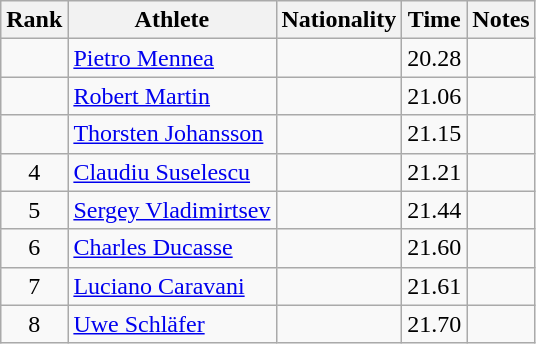<table class="wikitable sortable" style="text-align:center">
<tr>
<th>Rank</th>
<th>Athlete</th>
<th>Nationality</th>
<th>Time</th>
<th>Notes</th>
</tr>
<tr>
<td></td>
<td align=left><a href='#'>Pietro Mennea</a></td>
<td align=left></td>
<td>20.28</td>
<td></td>
</tr>
<tr>
<td></td>
<td align=left><a href='#'>Robert Martin</a></td>
<td align=left></td>
<td>21.06</td>
<td></td>
</tr>
<tr>
<td></td>
<td align=left><a href='#'>Thorsten Johansson</a></td>
<td align=left></td>
<td>21.15</td>
<td></td>
</tr>
<tr>
<td>4</td>
<td align=left><a href='#'>Claudiu Suselescu</a></td>
<td align=left></td>
<td>21.21</td>
<td></td>
</tr>
<tr>
<td>5</td>
<td align=left><a href='#'>Sergey Vladimirtsev</a></td>
<td align=left></td>
<td>21.44</td>
<td></td>
</tr>
<tr>
<td>6</td>
<td align=left><a href='#'>Charles Ducasse</a></td>
<td align=left></td>
<td>21.60</td>
<td></td>
</tr>
<tr>
<td>7</td>
<td align=left><a href='#'>Luciano Caravani</a></td>
<td align=left></td>
<td>21.61</td>
<td></td>
</tr>
<tr>
<td>8</td>
<td align=left><a href='#'>Uwe Schläfer</a></td>
<td align=left></td>
<td>21.70</td>
<td></td>
</tr>
</table>
